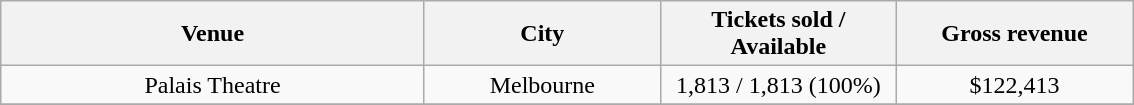<table class="wikitable" style="text-align:center">
<tr>
<th style="width:275px;">Venue</th>
<th style="width:150px;">City</th>
<th style="width:150px;">Tickets sold / Available</th>
<th style="width:150px;">Gross revenue</th>
</tr>
<tr>
<td>Palais Theatre</td>
<td>Melbourne</td>
<td>1,813 / 1,813 (100%)</td>
<td>$122,413</td>
</tr>
<tr>
</tr>
</table>
